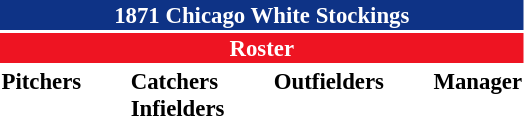<table class="toccolours" style="font-size: 95%;">
<tr>
<th colspan="10" style="background-color: #0e3386; color: white; text-align: center;">1871 Chicago White Stockings</th>
</tr>
<tr>
<td colspan="10" style="background-color: #EE1422; color: white; text-align: center;"><strong>Roster</strong></td>
</tr>
<tr>
<td valign="top"><strong>Pitchers</strong><br></td>
<td width="25px"></td>
<td valign="top"><strong>Catchers</strong><br>
<strong>Infielders</strong>




</td>
<td width="25px"></td>
<td valign="top"><strong>Outfielders</strong><br>


</td>
<td width="25px"></td>
<td valign="top"><strong>Manager</strong><br></td>
</tr>
<tr>
</tr>
</table>
